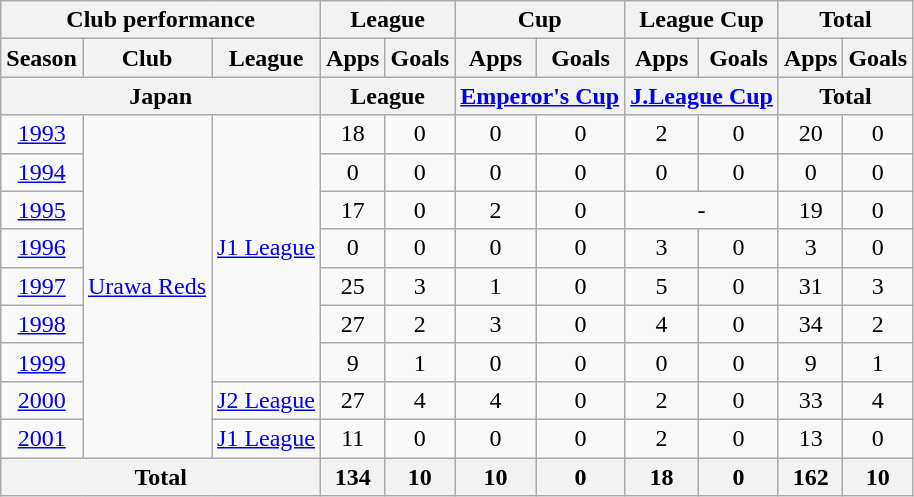<table class="wikitable" style="text-align:center;">
<tr>
<th colspan=3>Club performance</th>
<th colspan=2>League</th>
<th colspan=2>Cup</th>
<th colspan=2>League Cup</th>
<th colspan=2>Total</th>
</tr>
<tr>
<th>Season</th>
<th>Club</th>
<th>League</th>
<th>Apps</th>
<th>Goals</th>
<th>Apps</th>
<th>Goals</th>
<th>Apps</th>
<th>Goals</th>
<th>Apps</th>
<th>Goals</th>
</tr>
<tr>
<th colspan=3>Japan</th>
<th colspan=2>League</th>
<th colspan=2><a href='#'>Emperor's Cup</a></th>
<th colspan=2><a href='#'>J.League Cup</a></th>
<th colspan=2>Total</th>
</tr>
<tr>
<td><a href='#'>1993</a></td>
<td rowspan="9"><a href='#'>Urawa Reds</a></td>
<td rowspan="7"><a href='#'>J1 League</a></td>
<td>18</td>
<td>0</td>
<td>0</td>
<td>0</td>
<td>2</td>
<td>0</td>
<td>20</td>
<td>0</td>
</tr>
<tr>
<td><a href='#'>1994</a></td>
<td>0</td>
<td>0</td>
<td>0</td>
<td>0</td>
<td>0</td>
<td>0</td>
<td>0</td>
<td>0</td>
</tr>
<tr>
<td><a href='#'>1995</a></td>
<td>17</td>
<td>0</td>
<td>2</td>
<td>0</td>
<td colspan="2">-</td>
<td>19</td>
<td>0</td>
</tr>
<tr>
<td><a href='#'>1996</a></td>
<td>0</td>
<td>0</td>
<td>0</td>
<td>0</td>
<td>3</td>
<td>0</td>
<td>3</td>
<td>0</td>
</tr>
<tr>
<td><a href='#'>1997</a></td>
<td>25</td>
<td>3</td>
<td>1</td>
<td>0</td>
<td>5</td>
<td>0</td>
<td>31</td>
<td>3</td>
</tr>
<tr>
<td><a href='#'>1998</a></td>
<td>27</td>
<td>2</td>
<td>3</td>
<td>0</td>
<td>4</td>
<td>0</td>
<td>34</td>
<td>2</td>
</tr>
<tr>
<td><a href='#'>1999</a></td>
<td>9</td>
<td>1</td>
<td>0</td>
<td>0</td>
<td>0</td>
<td>0</td>
<td>9</td>
<td>1</td>
</tr>
<tr>
<td><a href='#'>2000</a></td>
<td><a href='#'>J2 League</a></td>
<td>27</td>
<td>4</td>
<td>4</td>
<td>0</td>
<td>2</td>
<td>0</td>
<td>33</td>
<td>4</td>
</tr>
<tr>
<td><a href='#'>2001</a></td>
<td><a href='#'>J1 League</a></td>
<td>11</td>
<td>0</td>
<td>0</td>
<td>0</td>
<td>2</td>
<td>0</td>
<td>13</td>
<td>0</td>
</tr>
<tr>
<th colspan=3>Total</th>
<th>134</th>
<th>10</th>
<th>10</th>
<th>0</th>
<th>18</th>
<th>0</th>
<th>162</th>
<th>10</th>
</tr>
</table>
